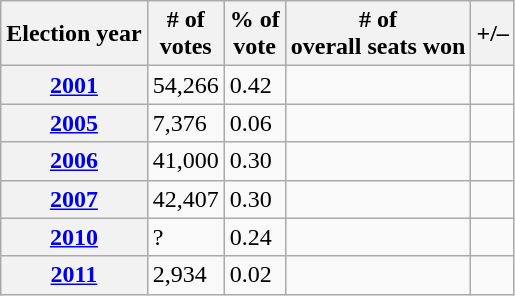<table class=wikitable>
<tr>
<th>Election year</th>
<th># of<br>votes</th>
<th>% of<br>vote</th>
<th># of<br>overall seats won</th>
<th>+/–</th>
</tr>
<tr>
<th><a href='#'>2001</a></th>
<td>54,266</td>
<td>0.42</td>
<td></td>
<td></td>
</tr>
<tr>
<th><a href='#'>2005</a></th>
<td>7,376</td>
<td>0.06</td>
<td></td>
<td></td>
</tr>
<tr>
<th><a href='#'>2006</a></th>
<td>41,000</td>
<td>0.30</td>
<td></td>
<td></td>
</tr>
<tr>
<th><a href='#'>2007</a></th>
<td>42,407</td>
<td>0.30</td>
<td></td>
<td></td>
</tr>
<tr>
<th><a href='#'>2010</a></th>
<td>?</td>
<td>0.24</td>
<td></td>
<td></td>
</tr>
<tr>
<th><a href='#'>2011</a></th>
<td>2,934</td>
<td>0.02</td>
<td></td>
<td></td>
</tr>
</table>
